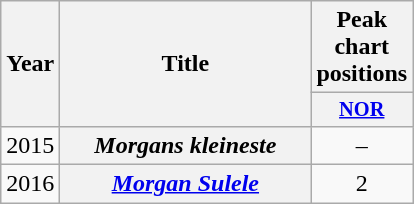<table class="wikitable plainrowheaders" style="text-align:center;">
<tr>
<th scope="col" rowspan="2" style="width:1em;">Year</th>
<th scope="col" rowspan="2" style="width:10em;">Title</th>
<th scope="col" colspan="1">Peak chart positions</th>
</tr>
<tr>
<th scope="col" style="width:3em;font-size:85%;"><a href='#'>NOR</a><br></th>
</tr>
<tr>
<td>2015</td>
<th scope="row"><em>Morgans kleineste</em></th>
<td>–</td>
</tr>
<tr>
<td>2016</td>
<th scope="row"><em><a href='#'>Morgan Sulele</a></em></th>
<td>2</td>
</tr>
</table>
